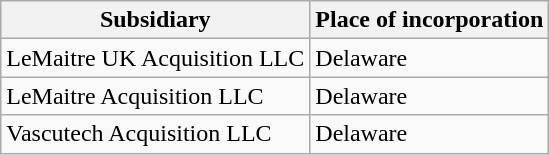<table class="wikitable">
<tr>
<th>Subsidiary</th>
<th>Place of incorporation</th>
</tr>
<tr>
<td>LeMaitre UK Acquisition LLC</td>
<td>Delaware</td>
</tr>
<tr>
<td>LeMaitre Acquisition LLC</td>
<td>Delaware</td>
</tr>
<tr>
<td>Vascutech Acquisition LLC</td>
<td>Delaware</td>
</tr>
</table>
